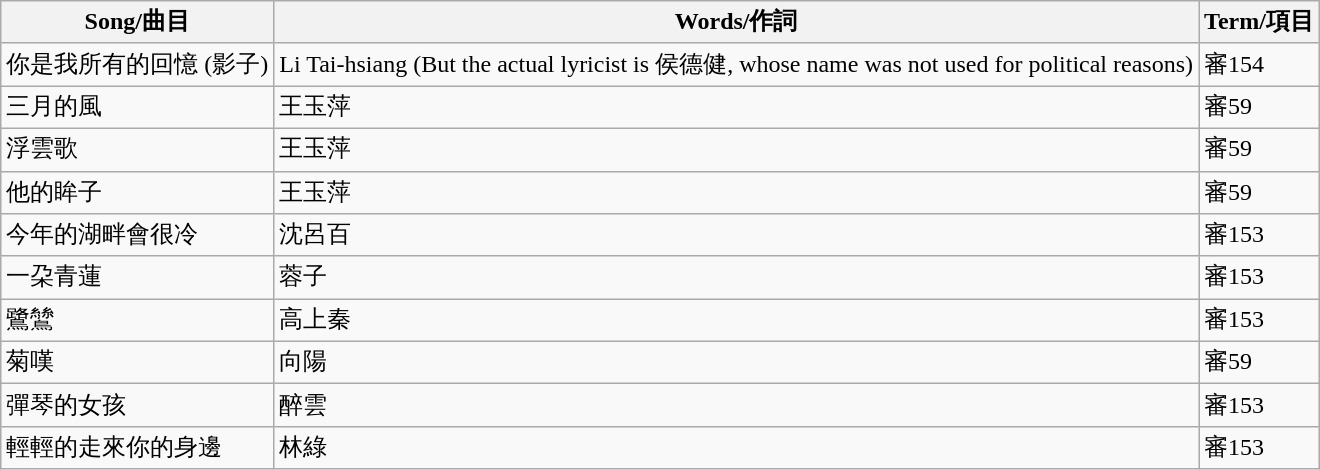<table class="wikitable">
<tr>
<th>Song/曲目</th>
<th>Words/作詞</th>
<th>Term/項目</th>
</tr>
<tr>
<td>你是我所有的回憶 (影子)</td>
<td>Li Tai-hsiang (But the actual lyricist is 侯德健, whose name was not used for political reasons)</td>
<td>審154</td>
</tr>
<tr>
<td>三月的風</td>
<td>王玉萍</td>
<td>審59</td>
</tr>
<tr>
<td>浮雲歌</td>
<td>王玉萍</td>
<td>審59</td>
</tr>
<tr>
<td>他的眸子</td>
<td>王玉萍</td>
<td>審59</td>
</tr>
<tr>
<td>今年的湖畔會很冷</td>
<td>沈呂百</td>
<td>審153</td>
</tr>
<tr>
<td>一朶青蓮</td>
<td>蓉子</td>
<td>審153</td>
</tr>
<tr>
<td>鷺鷥</td>
<td>高上秦</td>
<td>審153</td>
</tr>
<tr>
<td>菊嘆</td>
<td>向陽</td>
<td>審59</td>
</tr>
<tr>
<td>彈琴的女孩</td>
<td>醉雲</td>
<td>審153</td>
</tr>
<tr>
<td>輕輕的走來你的身邊</td>
<td>林綠</td>
<td>審153</td>
</tr>
</table>
